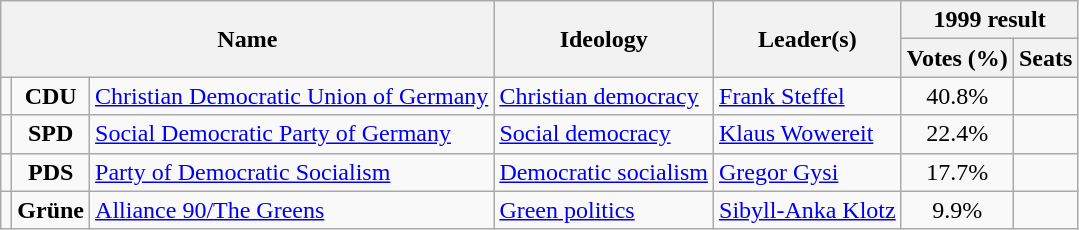<table class="wikitable">
<tr>
<th rowspan=2 colspan=3>Name</th>
<th rowspan=2>Ideology</th>
<th rowspan=2>Leader(s)</th>
<th colspan=2>1999 result</th>
</tr>
<tr>
<th>Votes (%)</th>
<th>Seats</th>
</tr>
<tr>
<td bgcolor=></td>
<td align=center><strong>CDU</strong></td>
<td><a href='#'>Christian Democratic Union of Germany</a><br></td>
<td><a href='#'>Christian democracy</a></td>
<td><a href='#'>Frank Steffel</a></td>
<td align=center>40.8%</td>
<td></td>
</tr>
<tr>
<td bgcolor=></td>
<td align=center><strong>SPD</strong></td>
<td><a href='#'>Social Democratic Party of Germany</a><br></td>
<td><a href='#'>Social democracy</a></td>
<td><a href='#'>Klaus Wowereit</a></td>
<td align=center>22.4%</td>
<td></td>
</tr>
<tr>
<td bgcolor=></td>
<td align=center><strong>PDS</strong></td>
<td><a href='#'>Party of Democratic Socialism</a><br></td>
<td><a href='#'>Democratic socialism</a></td>
<td><a href='#'>Gregor Gysi</a></td>
<td align=center>17.7%</td>
<td></td>
</tr>
<tr>
<td bgcolor=></td>
<td align=center><strong>Grüne</strong></td>
<td><a href='#'>Alliance 90/The Greens</a><br></td>
<td><a href='#'>Green politics</a></td>
<td><a href='#'>Sibyll-Anka Klotz</a></td>
<td align=center>9.9%</td>
<td></td>
</tr>
</table>
